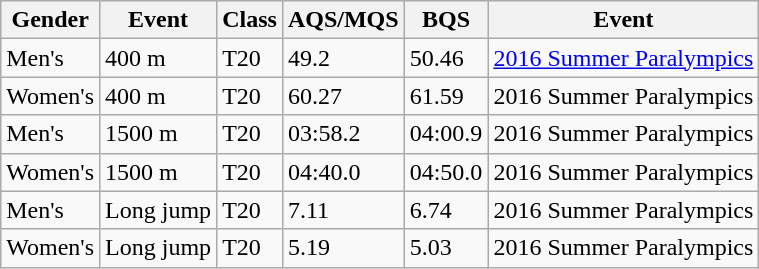<table class="wikitable sortable">
<tr>
<th>Gender</th>
<th>Event</th>
<th>Class</th>
<th>AQS/MQS</th>
<th>BQS</th>
<th>Event</th>
</tr>
<tr>
<td>Men's</td>
<td>400 m</td>
<td>T20</td>
<td>49.2</td>
<td>50.46</td>
<td><a href='#'>2016 Summer Paralympics</a></td>
</tr>
<tr>
<td>Women's</td>
<td>400 m</td>
<td>T20</td>
<td>60.27</td>
<td>61.59</td>
<td>2016 Summer Paralympics</td>
</tr>
<tr>
<td>Men's</td>
<td>1500 m</td>
<td>T20</td>
<td>03:58.2</td>
<td>04:00.9</td>
<td>2016 Summer Paralympics</td>
</tr>
<tr>
<td>Women's</td>
<td>1500 m</td>
<td>T20</td>
<td>04:40.0</td>
<td>04:50.0</td>
<td>2016 Summer Paralympics</td>
</tr>
<tr>
<td>Men's</td>
<td>Long jump</td>
<td>T20</td>
<td>7.11</td>
<td>6.74</td>
<td>2016 Summer Paralympics</td>
</tr>
<tr>
<td>Women's</td>
<td>Long jump</td>
<td>T20</td>
<td>5.19</td>
<td>5.03</td>
<td>2016 Summer Paralympics</td>
</tr>
</table>
